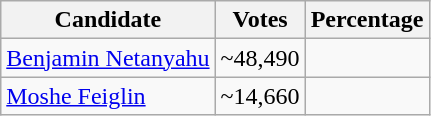<table class="wikitable">
<tr>
<th>Candidate</th>
<th>Votes</th>
<th>Percentage</th>
</tr>
<tr>
<td><a href='#'>Benjamin Netanyahu</a></td>
<td>~48,490</td>
<td></td>
</tr>
<tr>
<td><a href='#'>Moshe Feiglin</a></td>
<td>~14,660</td>
<td></td>
</tr>
</table>
